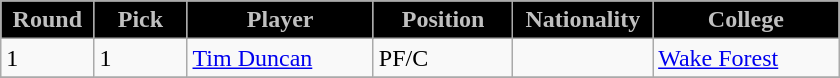<table class="wikitable sortable sortable">
<tr>
<th style="background:#000000; color:#c0c0c0" width="10%">Round</th>
<th style="background:#000000; color:#c0c0c0" width="10%">Pick</th>
<th style="background:#000000; color:#c0c0c0" width="20%">Player</th>
<th style="background:#000000; color:#c0c0c0" width="15%">Position</th>
<th style="background:#000000; color:#c0c0c0" width="15%">Nationality</th>
<th style="background:#000000; color:#c0c0c0" width="20%">College</th>
</tr>
<tr>
<td>1</td>
<td>1</td>
<td><a href='#'>Tim Duncan</a></td>
<td>PF/C</td>
<td></td>
<td><a href='#'>Wake Forest</a></td>
</tr>
<tr>
</tr>
</table>
